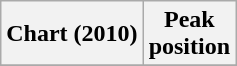<table class="wikitable plainrowheaders" style="text-align:center">
<tr>
<th scope=col>Chart (2010)</th>
<th scope=col>Peak<br>position</th>
</tr>
<tr>
</tr>
</table>
